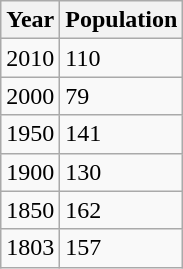<table class="wikitable">
<tr>
<th>Year</th>
<th>Population</th>
</tr>
<tr>
<td>2010</td>
<td>110</td>
</tr>
<tr>
<td>2000</td>
<td>79</td>
</tr>
<tr>
<td>1950</td>
<td>141</td>
</tr>
<tr>
<td>1900</td>
<td>130</td>
</tr>
<tr>
<td>1850</td>
<td>162</td>
</tr>
<tr>
<td>1803</td>
<td>157</td>
</tr>
</table>
